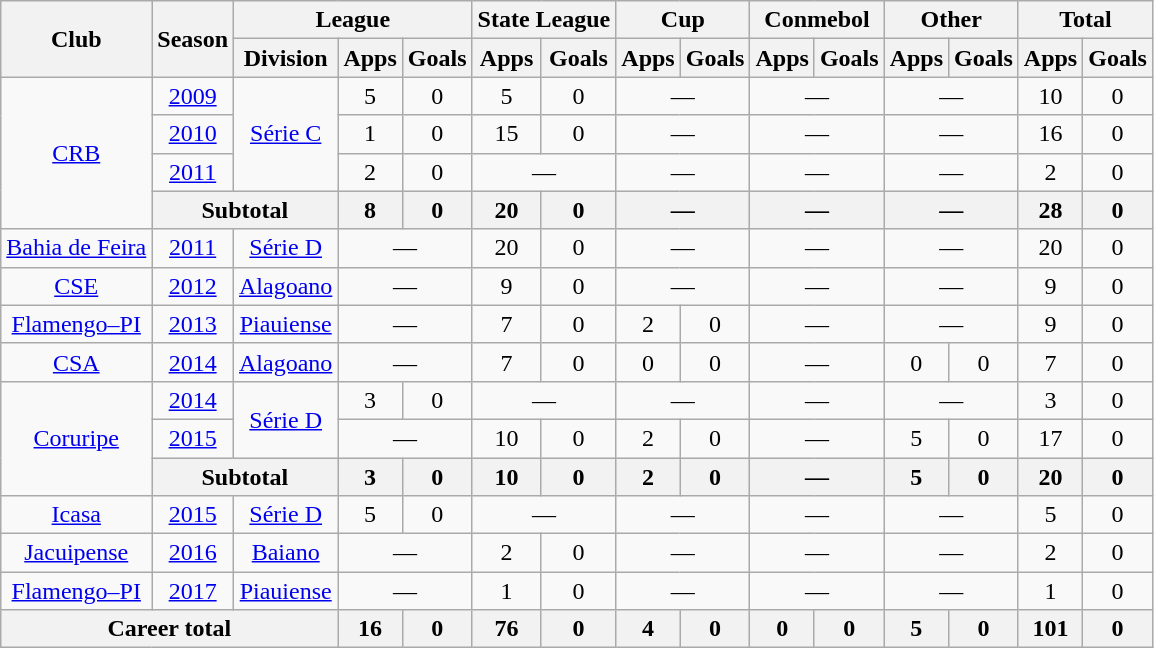<table class="wikitable" style="text-align: center;">
<tr>
<th rowspan="2">Club</th>
<th rowspan="2">Season</th>
<th colspan="3">League</th>
<th colspan="2">State League</th>
<th colspan="2">Cup</th>
<th colspan="2">Conmebol</th>
<th colspan="2">Other</th>
<th colspan="2">Total</th>
</tr>
<tr>
<th>Division</th>
<th>Apps</th>
<th>Goals</th>
<th>Apps</th>
<th>Goals</th>
<th>Apps</th>
<th>Goals</th>
<th>Apps</th>
<th>Goals</th>
<th>Apps</th>
<th>Goals</th>
<th>Apps</th>
<th>Goals</th>
</tr>
<tr>
<td rowspan=4 valign="center"><a href='#'>CRB</a></td>
<td><a href='#'>2009</a></td>
<td rowspan=3><a href='#'>Série C</a></td>
<td>5</td>
<td>0</td>
<td>5</td>
<td>0</td>
<td colspan="2">—</td>
<td colspan="2">—</td>
<td colspan="2">—</td>
<td>10</td>
<td>0</td>
</tr>
<tr>
<td><a href='#'>2010</a></td>
<td>1</td>
<td>0</td>
<td>15</td>
<td>0</td>
<td colspan="2">—</td>
<td colspan="2">—</td>
<td colspan="2">—</td>
<td>16</td>
<td>0</td>
</tr>
<tr>
<td><a href='#'>2011</a></td>
<td>2</td>
<td>0</td>
<td colspan="2">—</td>
<td colspan="2">—</td>
<td colspan="2">—</td>
<td colspan="2">—</td>
<td>2</td>
<td>0</td>
</tr>
<tr>
<th colspan="2"><strong>Subtotal</strong></th>
<th>8</th>
<th>0</th>
<th>20</th>
<th>0</th>
<th colspan="2">—</th>
<th colspan="2">—</th>
<th colspan="2">—</th>
<th>28</th>
<th>0</th>
</tr>
<tr>
<td valign="center"><a href='#'>Bahia de Feira</a></td>
<td><a href='#'>2011</a></td>
<td><a href='#'>Série D</a></td>
<td colspan="2">—</td>
<td>20</td>
<td>0</td>
<td colspan="2">—</td>
<td colspan="2">—</td>
<td colspan="2">—</td>
<td>20</td>
<td>0</td>
</tr>
<tr>
<td valign="center"><a href='#'>CSE</a></td>
<td><a href='#'>2012</a></td>
<td><a href='#'>Alagoano</a></td>
<td colspan="2">—</td>
<td>9</td>
<td>0</td>
<td colspan="2">—</td>
<td colspan="2">—</td>
<td colspan="2">—</td>
<td>9</td>
<td>0</td>
</tr>
<tr>
<td valign="center"><a href='#'>Flamengo–PI</a></td>
<td><a href='#'>2013</a></td>
<td><a href='#'>Piauiense</a></td>
<td colspan="2">—</td>
<td>7</td>
<td>0</td>
<td>2</td>
<td>0</td>
<td colspan="2">—</td>
<td colspan="2">—</td>
<td>9</td>
<td>0</td>
</tr>
<tr>
<td valign="center"><a href='#'>CSA</a></td>
<td><a href='#'>2014</a></td>
<td><a href='#'>Alagoano</a></td>
<td colspan="2">—</td>
<td>7</td>
<td>0</td>
<td>0</td>
<td>0</td>
<td colspan="2">—</td>
<td>0</td>
<td>0</td>
<td>7</td>
<td>0</td>
</tr>
<tr>
<td rowspan=3 valign="center"><a href='#'>Coruripe</a></td>
<td><a href='#'>2014</a></td>
<td rowspan=2><a href='#'>Série D</a></td>
<td>3</td>
<td>0</td>
<td colspan="2">—</td>
<td colspan="2">—</td>
<td colspan="2">—</td>
<td colspan="2">—</td>
<td>3</td>
<td>0</td>
</tr>
<tr>
<td><a href='#'>2015</a></td>
<td colspan="2">—</td>
<td>10</td>
<td>0</td>
<td>2</td>
<td>0</td>
<td colspan="2">—</td>
<td>5</td>
<td>0</td>
<td>17</td>
<td>0</td>
</tr>
<tr>
<th colspan="2"><strong>Subtotal</strong></th>
<th>3</th>
<th>0</th>
<th>10</th>
<th>0</th>
<th>2</th>
<th>0</th>
<th colspan="2">—</th>
<th>5</th>
<th>0</th>
<th>20</th>
<th>0</th>
</tr>
<tr>
<td valign="center"><a href='#'>Icasa</a></td>
<td><a href='#'>2015</a></td>
<td><a href='#'>Série D</a></td>
<td>5</td>
<td>0</td>
<td colspan="2">—</td>
<td colspan="2">—</td>
<td colspan="2">—</td>
<td colspan="2">—</td>
<td>5</td>
<td>0</td>
</tr>
<tr>
<td valign="center"><a href='#'>Jacuipense</a></td>
<td><a href='#'>2016</a></td>
<td><a href='#'>Baiano</a></td>
<td colspan="2">—</td>
<td>2</td>
<td>0</td>
<td colspan="2">—</td>
<td colspan="2">—</td>
<td colspan="2">—</td>
<td>2</td>
<td>0</td>
</tr>
<tr>
<td valign="center"><a href='#'>Flamengo–PI</a></td>
<td><a href='#'>2017</a></td>
<td><a href='#'>Piauiense</a></td>
<td colspan="2">—</td>
<td>1</td>
<td>0</td>
<td colspan="2">—</td>
<td colspan="2">—</td>
<td colspan="2">—</td>
<td>1</td>
<td>0</td>
</tr>
<tr>
<th colspan="3"><strong>Career total</strong></th>
<th>16</th>
<th>0</th>
<th>76</th>
<th>0</th>
<th>4</th>
<th>0</th>
<th>0</th>
<th>0</th>
<th>5</th>
<th>0</th>
<th>101</th>
<th>0</th>
</tr>
</table>
